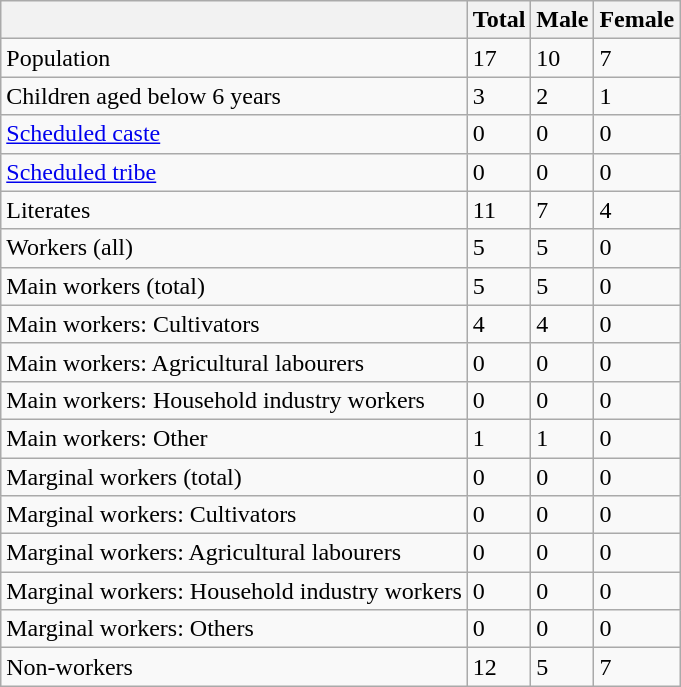<table class="wikitable sortable">
<tr>
<th></th>
<th>Total</th>
<th>Male</th>
<th>Female</th>
</tr>
<tr>
<td>Population</td>
<td>17</td>
<td>10</td>
<td>7</td>
</tr>
<tr>
<td>Children aged below 6 years</td>
<td>3</td>
<td>2</td>
<td>1</td>
</tr>
<tr>
<td><a href='#'>Scheduled caste</a></td>
<td>0</td>
<td>0</td>
<td>0</td>
</tr>
<tr>
<td><a href='#'>Scheduled tribe</a></td>
<td>0</td>
<td>0</td>
<td>0</td>
</tr>
<tr>
<td>Literates</td>
<td>11</td>
<td>7</td>
<td>4</td>
</tr>
<tr>
<td>Workers (all)</td>
<td>5</td>
<td>5</td>
<td>0</td>
</tr>
<tr>
<td>Main workers (total)</td>
<td>5</td>
<td>5</td>
<td>0</td>
</tr>
<tr>
<td>Main workers: Cultivators</td>
<td>4</td>
<td>4</td>
<td>0</td>
</tr>
<tr>
<td>Main workers: Agricultural labourers</td>
<td>0</td>
<td>0</td>
<td>0</td>
</tr>
<tr>
<td>Main workers: Household industry workers</td>
<td>0</td>
<td>0</td>
<td>0</td>
</tr>
<tr>
<td>Main workers: Other</td>
<td>1</td>
<td>1</td>
<td>0</td>
</tr>
<tr>
<td>Marginal workers (total)</td>
<td>0</td>
<td>0</td>
<td>0</td>
</tr>
<tr>
<td>Marginal workers: Cultivators</td>
<td>0</td>
<td>0</td>
<td>0</td>
</tr>
<tr>
<td>Marginal workers: Agricultural labourers</td>
<td>0</td>
<td>0</td>
<td>0</td>
</tr>
<tr>
<td>Marginal workers: Household industry workers</td>
<td>0</td>
<td>0</td>
<td>0</td>
</tr>
<tr>
<td>Marginal workers: Others</td>
<td>0</td>
<td>0</td>
<td>0</td>
</tr>
<tr>
<td>Non-workers</td>
<td>12</td>
<td>5</td>
<td>7</td>
</tr>
</table>
